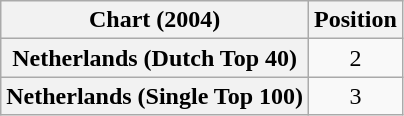<table class="wikitable sortable plainrowheaders" style="text-align:center">
<tr>
<th>Chart (2004)</th>
<th>Position</th>
</tr>
<tr>
<th scope="row">Netherlands (Dutch Top 40)</th>
<td>2</td>
</tr>
<tr>
<th scope="row">Netherlands (Single Top 100)</th>
<td>3</td>
</tr>
</table>
